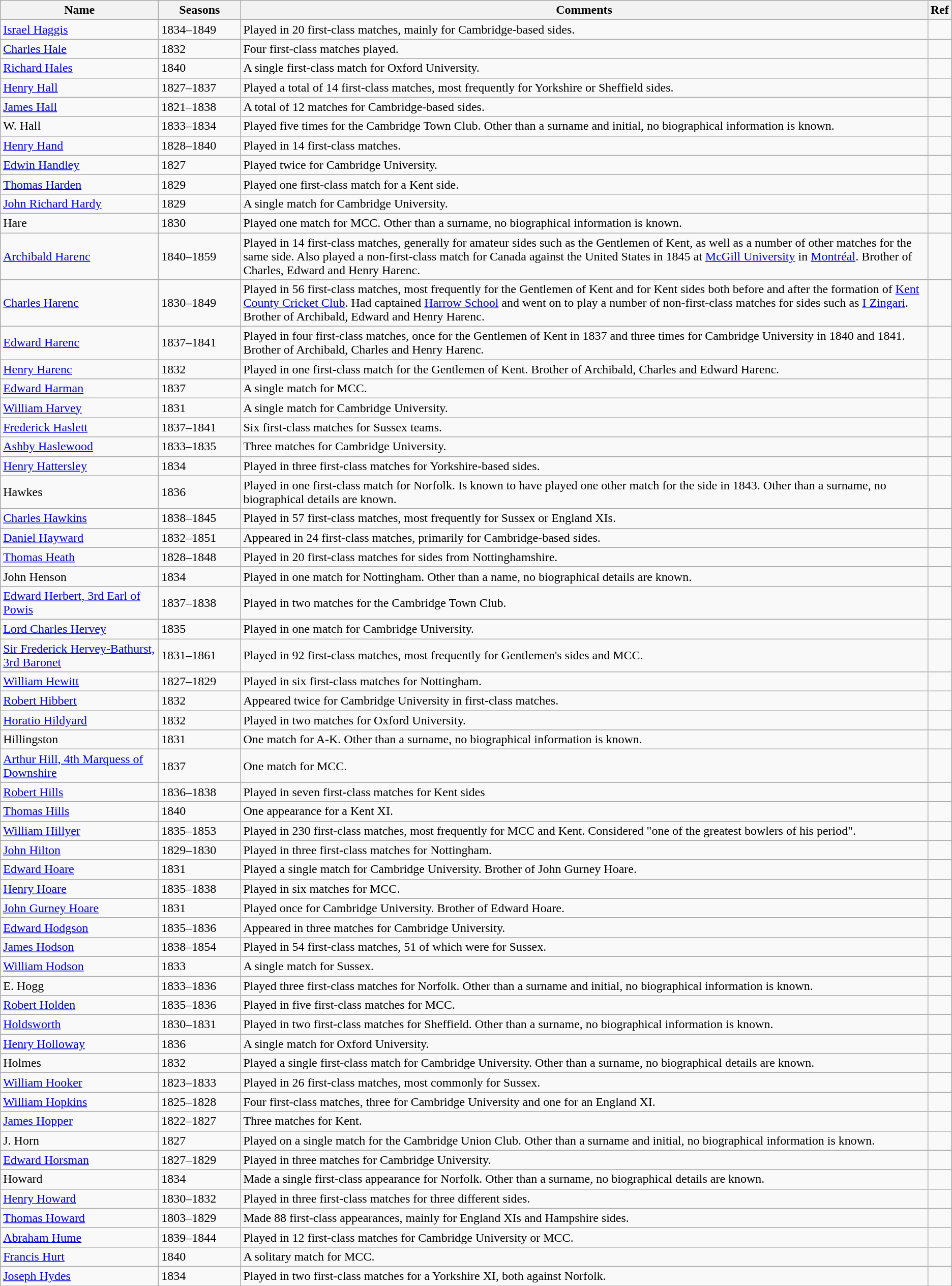<table class="wikitable">
<tr>
<th style="width:200px">Name</th>
<th style="width: 100px">Seasons</th>
<th>Comments</th>
<th>Ref</th>
</tr>
<tr>
<td><a href='#'>Israel Haggis</a></td>
<td>1834–1849</td>
<td>Played in 20 first-class matches, mainly for Cambridge-based sides.</td>
<td></td>
</tr>
<tr>
<td><a href='#'>Charles Hale</a></td>
<td>1832</td>
<td>Four first-class matches played.</td>
<td></td>
</tr>
<tr>
<td><a href='#'>Richard Hales</a></td>
<td>1840</td>
<td>A single first-class match for Oxford University.</td>
<td></td>
</tr>
<tr>
<td><a href='#'>Henry Hall</a></td>
<td>1827–1837</td>
<td>Played a total of 14 first-class matches, most frequently for Yorkshire or Sheffield sides.</td>
<td></td>
</tr>
<tr>
<td><a href='#'>James Hall</a></td>
<td>1821–1838</td>
<td>A total of 12 matches for Cambridge-based sides.</td>
<td></td>
</tr>
<tr>
<td>W. Hall</td>
<td>1833–1834</td>
<td>Played five times for the Cambridge Town Club. Other than a surname and initial, no biographical information is known.</td>
<td></td>
</tr>
<tr>
<td><a href='#'>Henry Hand</a></td>
<td>1828–1840</td>
<td>Played in 14 first-class matches.</td>
<td></td>
</tr>
<tr>
<td><a href='#'>Edwin Handley</a></td>
<td>1827</td>
<td>Played twice for Cambridge University.</td>
<td></td>
</tr>
<tr>
<td><a href='#'>Thomas Harden</a></td>
<td>1829</td>
<td>Played one first-class match for a Kent side.</td>
<td></td>
</tr>
<tr>
<td><a href='#'>John Richard Hardy</a></td>
<td>1829</td>
<td>A single match for Cambridge University.</td>
<td></td>
</tr>
<tr>
<td>Hare</td>
<td>1830</td>
<td>Played one match for MCC. Other than a surname, no biographical information is known.</td>
<td></td>
</tr>
<tr>
<td><a href='#'>Archibald Harenc</a></td>
<td>1840–1859</td>
<td>Played in 14 first-class matches, generally for amateur sides such as the Gentlemen of Kent, as well as a number of other matches for the same side. Also played a non-first-class match for Canada against the United States in 1845 at <a href='#'>McGill University</a> in <a href='#'>Montréal</a>. Brother of Charles, Edward and Henry Harenc.</td>
<td></td>
</tr>
<tr>
<td><a href='#'>Charles Harenc</a></td>
<td>1830–1849</td>
<td>Played in 56 first-class matches, most frequently for the Gentlemen of Kent and for Kent sides both before and after the formation of <a href='#'>Kent County Cricket Club</a>. Had captained <a href='#'>Harrow School</a> and went on to play a number of non-first-class matches for sides such as <a href='#'>I Zingari</a>. Brother of Archibald, Edward and Henry Harenc.</td>
<td></td>
</tr>
<tr>
<td><a href='#'>Edward Harenc</a></td>
<td>1837–1841</td>
<td>Played in four first-class matches, once for the Gentlemen of Kent in 1837 and three times for Cambridge University in 1840 and 1841. Brother of Archibald, Charles and Henry Harenc.</td>
<td></td>
</tr>
<tr>
<td><a href='#'>Henry Harenc</a></td>
<td>1832</td>
<td>Played in one first-class match for the Gentlemen of Kent. Brother of Archibald, Charles and Edward Harenc.</td>
<td></td>
</tr>
<tr>
<td><a href='#'>Edward Harman</a></td>
<td>1837</td>
<td>A single match for MCC.</td>
<td></td>
</tr>
<tr>
<td><a href='#'>William Harvey</a></td>
<td>1831</td>
<td>A single match for Cambridge University.</td>
<td></td>
</tr>
<tr>
<td><a href='#'>Frederick Haslett</a></td>
<td>1837–1841</td>
<td>Six first-class matches for Sussex teams.</td>
<td></td>
</tr>
<tr>
<td><a href='#'>Ashby Haslewood</a></td>
<td>1833–1835</td>
<td>Three matches for Cambridge University.</td>
<td></td>
</tr>
<tr>
<td><a href='#'>Henry Hattersley</a></td>
<td>1834</td>
<td>Played in three first-class matches for Yorkshire-based sides.</td>
<td></td>
</tr>
<tr>
<td>Hawkes</td>
<td>1836</td>
<td>Played in one first-class match for Norfolk. Is known to have played one other match for the side in 1843. Other than a surname, no biographical details are known.</td>
<td></td>
</tr>
<tr>
<td><a href='#'>Charles Hawkins</a></td>
<td>1838–1845</td>
<td>Played in 57 first-class matches, most frequently for Sussex or England XIs.</td>
<td></td>
</tr>
<tr>
<td><a href='#'>Daniel Hayward</a></td>
<td>1832–1851</td>
<td>Appeared in 24 first-class matches, primarily for Cambridge-based sides.</td>
<td></td>
</tr>
<tr>
<td><a href='#'>Thomas Heath</a></td>
<td>1828–1848</td>
<td>Played in 20 first-class matches for sides from Nottinghamshire.</td>
<td></td>
</tr>
<tr>
<td>John Henson</td>
<td>1834</td>
<td>Played in one match for Nottingham. Other than a name, no biographical details are known.</td>
<td></td>
</tr>
<tr>
<td><a href='#'>Edward Herbert, 3rd Earl of Powis</a></td>
<td>1837–1838</td>
<td>Played in two matches for the Cambridge Town Club.</td>
<td></td>
</tr>
<tr>
<td><a href='#'>Lord Charles Hervey</a></td>
<td>1835</td>
<td>Played in one match for Cambridge University.</td>
<td></td>
</tr>
<tr>
<td><a href='#'>Sir Frederick Hervey-Bathurst, 3rd Baronet</a></td>
<td>1831–1861</td>
<td>Played in 92 first-class matches, most frequently for Gentlemen's sides and MCC.</td>
<td></td>
</tr>
<tr>
<td><a href='#'>William Hewitt</a></td>
<td>1827–1829</td>
<td>Played in six first-class matches for Nottingham.</td>
<td></td>
</tr>
<tr>
<td><a href='#'>Robert Hibbert</a></td>
<td>1832</td>
<td>Appeared twice for Cambridge University in first-class matches.</td>
<td></td>
</tr>
<tr>
<td><a href='#'>Horatio Hildyard</a></td>
<td>1832</td>
<td>Played in two matches for Oxford University.</td>
<td></td>
</tr>
<tr>
<td>Hillingston</td>
<td>1831</td>
<td>One match for A-K. Other than a surname, no biographical information is known.</td>
<td></td>
</tr>
<tr>
<td><a href='#'>Arthur Hill, 4th Marquess of Downshire</a></td>
<td>1837</td>
<td>One match for MCC.</td>
<td></td>
</tr>
<tr>
<td><a href='#'>Robert Hills</a></td>
<td>1836–1838</td>
<td>Played in seven first-class matches for Kent sides</td>
<td></td>
</tr>
<tr>
<td><a href='#'>Thomas Hills</a></td>
<td>1840</td>
<td>One appearance for a Kent XI.</td>
<td></td>
</tr>
<tr>
<td><a href='#'>William Hillyer</a></td>
<td>1835–1853</td>
<td>Played in 230 first-class matches, most frequently for MCC and Kent. Considered "one of the greatest bowlers of his period".</td>
<td></td>
</tr>
<tr>
<td><a href='#'>John Hilton</a></td>
<td>1829–1830</td>
<td>Played in three first-class matches for Nottingham.</td>
<td></td>
</tr>
<tr>
<td><a href='#'>Edward Hoare</a></td>
<td>1831</td>
<td>Played a single match for Cambridge University. Brother of John Gurney Hoare.</td>
<td></td>
</tr>
<tr>
<td><a href='#'>Henry Hoare</a></td>
<td>1835–1838</td>
<td>Played in six matches for MCC.</td>
<td></td>
</tr>
<tr>
<td><a href='#'>John Gurney Hoare</a></td>
<td>1831</td>
<td>Played once for Cambridge University. Brother of Edward Hoare.</td>
<td></td>
</tr>
<tr>
<td><a href='#'>Edward Hodgson</a></td>
<td>1835–1836</td>
<td>Appeared in three matches for Cambridge University.</td>
<td></td>
</tr>
<tr>
<td><a href='#'>James Hodson</a></td>
<td>1838–1854</td>
<td>Played in 54 first-class matches, 51 of which were for Sussex.</td>
<td></td>
</tr>
<tr>
<td><a href='#'>William Hodson</a></td>
<td>1833</td>
<td>A single match for Sussex.</td>
<td></td>
</tr>
<tr>
<td>E. Hogg</td>
<td>1833–1836</td>
<td>Played three first-class matches for Norfolk. Other than a surname and initial, no biographical information is known.</td>
<td></td>
</tr>
<tr>
<td><a href='#'>Robert Holden</a></td>
<td>1835–1836</td>
<td>Played in five first-class matches for MCC.</td>
<td></td>
</tr>
<tr>
<td><a href='#'>Holdsworth</a></td>
<td>1830–1831</td>
<td>Played in two first-class matches for Sheffield. Other than a surname, no biographical information is known.</td>
<td></td>
</tr>
<tr>
<td><a href='#'>Henry Holloway</a></td>
<td>1836</td>
<td>A single match for Oxford University.</td>
<td></td>
</tr>
<tr>
<td>Holmes</td>
<td>1832</td>
<td>Played a single first-class match for Cambridge University. Other than a surname, no biographical details are known.</td>
<td></td>
</tr>
<tr>
<td><a href='#'>William Hooker</a></td>
<td>1823–1833</td>
<td>Played in 26 first-class matches, most commonly for Sussex.</td>
<td></td>
</tr>
<tr>
<td><a href='#'>William Hopkins</a></td>
<td>1825–1828</td>
<td>Four first-class matches, three for Cambridge University and one for an England XI.</td>
<td></td>
</tr>
<tr>
<td><a href='#'>James Hopper</a></td>
<td>1822–1827</td>
<td>Three matches for Kent.</td>
<td></td>
</tr>
<tr>
<td>J. Horn</td>
<td>1827</td>
<td>Played on a single match for the Cambridge Union Club. Other than a surname and initial, no biographical information is known.</td>
<td></td>
</tr>
<tr>
<td><a href='#'>Edward Horsman</a></td>
<td>1827–1829</td>
<td>Played in three matches for Cambridge University.</td>
<td></td>
</tr>
<tr>
<td>Howard</td>
<td>1834</td>
<td>Made a single first-class appearance for Norfolk. Other than a surname, no biographical details are known.</td>
<td></td>
</tr>
<tr>
<td><a href='#'>Henry Howard</a></td>
<td>1830–1832</td>
<td>Played in three first-class matches for three different sides.</td>
<td></td>
</tr>
<tr>
<td><a href='#'>Thomas Howard</a></td>
<td>1803–1829</td>
<td>Made 88 first-class appearances, mainly for England XIs and Hampshire sides.</td>
<td></td>
</tr>
<tr>
<td><a href='#'>Abraham Hume</a></td>
<td>1839–1844</td>
<td>Played in 12 first-class matches for Cambridge University or MCC.</td>
<td></td>
</tr>
<tr>
<td><a href='#'>Francis Hurt</a></td>
<td>1840</td>
<td>A solitary match for MCC.</td>
<td></td>
</tr>
<tr>
<td><a href='#'>Joseph Hydes</a></td>
<td>1834</td>
<td>Played in two first-class matches for a Yorkshire XI, both against Norfolk.</td>
<td></td>
</tr>
<tr>
</tr>
</table>
